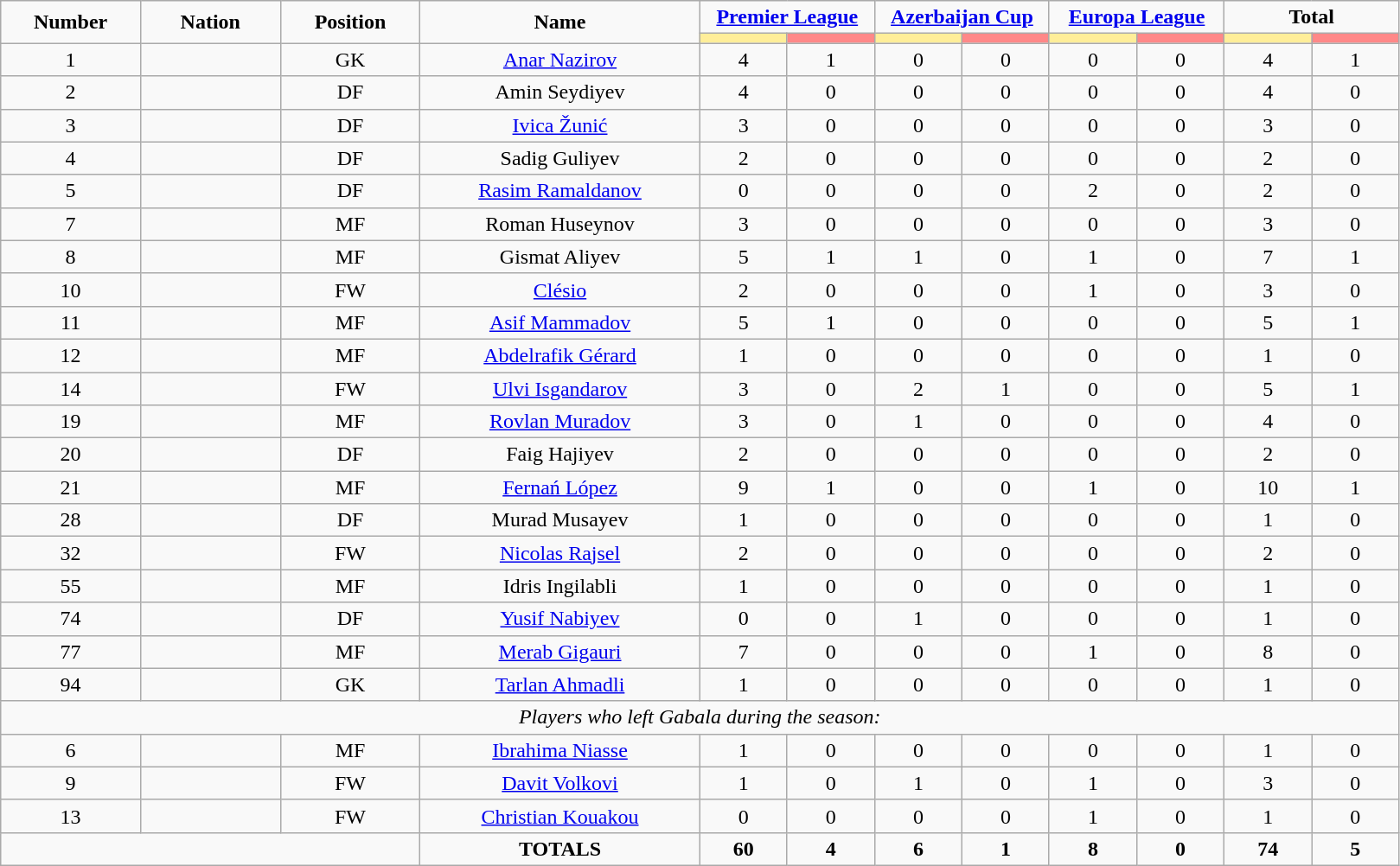<table class="wikitable" style="font-size: 100%; text-align: center;">
<tr>
<td rowspan="2" width="10%" align="center"><strong>Number</strong></td>
<td rowspan="2" width="10%" align="center"><strong>Nation</strong></td>
<td rowspan="2" width="10%" align="center"><strong>Position</strong></td>
<td rowspan="2" width="20%" align="center"><strong>Name</strong></td>
<td colspan="2" align="center"><strong><a href='#'>Premier League</a></strong></td>
<td colspan="2" align="center"><strong><a href='#'>Azerbaijan Cup</a></strong></td>
<td colspan="2" align="center"><strong><a href='#'>Europa League</a></strong></td>
<td colspan="2" align="center"><strong>Total</strong></td>
</tr>
<tr>
<th width=60 style="background: #FFEE99"></th>
<th width=60 style="background: #FF8888"></th>
<th width=60 style="background: #FFEE99"></th>
<th width=60 style="background: #FF8888"></th>
<th width=60 style="background: #FFEE99"></th>
<th width=60 style="background: #FF8888"></th>
<th width=60 style="background: #FFEE99"></th>
<th width=60 style="background: #FF8888"></th>
</tr>
<tr>
<td>1</td>
<td></td>
<td>GK</td>
<td><a href='#'>Anar Nazirov</a></td>
<td>4</td>
<td>1</td>
<td>0</td>
<td>0</td>
<td>0</td>
<td>0</td>
<td>4</td>
<td>1</td>
</tr>
<tr>
<td>2</td>
<td></td>
<td>DF</td>
<td>Amin Seydiyev</td>
<td>4</td>
<td>0</td>
<td>0</td>
<td>0</td>
<td>0</td>
<td>0</td>
<td>4</td>
<td>0</td>
</tr>
<tr>
<td>3</td>
<td></td>
<td>DF</td>
<td><a href='#'>Ivica Žunić</a></td>
<td>3</td>
<td>0</td>
<td>0</td>
<td>0</td>
<td>0</td>
<td>0</td>
<td>3</td>
<td>0</td>
</tr>
<tr>
<td>4</td>
<td></td>
<td>DF</td>
<td>Sadig Guliyev</td>
<td>2</td>
<td>0</td>
<td>0</td>
<td>0</td>
<td>0</td>
<td>0</td>
<td>2</td>
<td>0</td>
</tr>
<tr>
<td>5</td>
<td></td>
<td>DF</td>
<td><a href='#'>Rasim Ramaldanov</a></td>
<td>0</td>
<td>0</td>
<td>0</td>
<td>0</td>
<td>2</td>
<td>0</td>
<td>2</td>
<td>0</td>
</tr>
<tr>
<td>7</td>
<td></td>
<td>MF</td>
<td>Roman Huseynov</td>
<td>3</td>
<td>0</td>
<td>0</td>
<td>0</td>
<td>0</td>
<td>0</td>
<td>3</td>
<td>0</td>
</tr>
<tr>
<td>8</td>
<td></td>
<td>MF</td>
<td>Gismat Aliyev</td>
<td>5</td>
<td>1</td>
<td>1</td>
<td>0</td>
<td>1</td>
<td>0</td>
<td>7</td>
<td>1</td>
</tr>
<tr>
<td>10</td>
<td></td>
<td>FW</td>
<td><a href='#'>Clésio</a></td>
<td>2</td>
<td>0</td>
<td>0</td>
<td>0</td>
<td>1</td>
<td>0</td>
<td>3</td>
<td>0</td>
</tr>
<tr>
<td>11</td>
<td></td>
<td>MF</td>
<td><a href='#'>Asif Mammadov</a></td>
<td>5</td>
<td>1</td>
<td>0</td>
<td>0</td>
<td>0</td>
<td>0</td>
<td>5</td>
<td>1</td>
</tr>
<tr>
<td>12</td>
<td></td>
<td>MF</td>
<td><a href='#'>Abdelrafik Gérard</a></td>
<td>1</td>
<td>0</td>
<td>0</td>
<td>0</td>
<td>0</td>
<td>0</td>
<td>1</td>
<td>0</td>
</tr>
<tr>
<td>14</td>
<td></td>
<td>FW</td>
<td><a href='#'>Ulvi Isgandarov</a></td>
<td>3</td>
<td>0</td>
<td>2</td>
<td>1</td>
<td>0</td>
<td>0</td>
<td>5</td>
<td>1</td>
</tr>
<tr>
<td>19</td>
<td></td>
<td>MF</td>
<td><a href='#'>Rovlan Muradov</a></td>
<td>3</td>
<td>0</td>
<td>1</td>
<td>0</td>
<td>0</td>
<td>0</td>
<td>4</td>
<td>0</td>
</tr>
<tr>
<td>20</td>
<td></td>
<td>DF</td>
<td>Faig Hajiyev</td>
<td>2</td>
<td>0</td>
<td>0</td>
<td>0</td>
<td>0</td>
<td>0</td>
<td>2</td>
<td>0</td>
</tr>
<tr>
<td>21</td>
<td></td>
<td>MF</td>
<td><a href='#'>Fernań López</a></td>
<td>9</td>
<td>1</td>
<td>0</td>
<td>0</td>
<td>1</td>
<td>0</td>
<td>10</td>
<td>1</td>
</tr>
<tr>
<td>28</td>
<td></td>
<td>DF</td>
<td>Murad Musayev</td>
<td>1</td>
<td>0</td>
<td>0</td>
<td>0</td>
<td>0</td>
<td>0</td>
<td>1</td>
<td>0</td>
</tr>
<tr>
<td>32</td>
<td></td>
<td>FW</td>
<td><a href='#'>Nicolas Rajsel</a></td>
<td>2</td>
<td>0</td>
<td>0</td>
<td>0</td>
<td>0</td>
<td>0</td>
<td>2</td>
<td>0</td>
</tr>
<tr>
<td>55</td>
<td></td>
<td>MF</td>
<td>Idris Ingilabli</td>
<td>1</td>
<td>0</td>
<td>0</td>
<td>0</td>
<td>0</td>
<td>0</td>
<td>1</td>
<td>0</td>
</tr>
<tr>
<td>74</td>
<td></td>
<td>DF</td>
<td><a href='#'>Yusif Nabiyev</a></td>
<td>0</td>
<td>0</td>
<td>1</td>
<td>0</td>
<td>0</td>
<td>0</td>
<td>1</td>
<td>0</td>
</tr>
<tr>
<td>77</td>
<td></td>
<td>MF</td>
<td><a href='#'>Merab Gigauri</a></td>
<td>7</td>
<td>0</td>
<td>0</td>
<td>0</td>
<td>1</td>
<td>0</td>
<td>8</td>
<td>0</td>
</tr>
<tr>
<td>94</td>
<td></td>
<td>GK</td>
<td><a href='#'>Tarlan Ahmadli</a></td>
<td>1</td>
<td>0</td>
<td>0</td>
<td>0</td>
<td>0</td>
<td>0</td>
<td>1</td>
<td>0</td>
</tr>
<tr>
<td colspan="14"><em>Players who left Gabala during the season:</em></td>
</tr>
<tr>
<td>6</td>
<td></td>
<td>MF</td>
<td><a href='#'>Ibrahima Niasse</a></td>
<td>1</td>
<td>0</td>
<td>0</td>
<td>0</td>
<td>0</td>
<td>0</td>
<td>1</td>
<td>0</td>
</tr>
<tr>
<td>9</td>
<td></td>
<td>FW</td>
<td><a href='#'>Davit Volkovi</a></td>
<td>1</td>
<td>0</td>
<td>1</td>
<td>0</td>
<td>1</td>
<td>0</td>
<td>3</td>
<td>0</td>
</tr>
<tr>
<td>13</td>
<td></td>
<td>FW</td>
<td><a href='#'>Christian Kouakou</a></td>
<td>0</td>
<td>0</td>
<td>0</td>
<td>0</td>
<td>1</td>
<td>0</td>
<td>1</td>
<td>0</td>
</tr>
<tr>
<td colspan="3"></td>
<td><strong>TOTALS</strong></td>
<td><strong>60</strong></td>
<td><strong>4</strong></td>
<td><strong>6</strong></td>
<td><strong>1</strong></td>
<td><strong>8</strong></td>
<td><strong>0</strong></td>
<td><strong>74</strong></td>
<td><strong>5</strong></td>
</tr>
</table>
